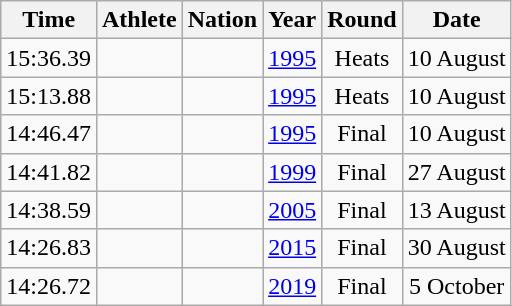<table class="wikitable sortable" style="text-align:center">
<tr>
<th>Time</th>
<th>Athlete</th>
<th>Nation</th>
<th>Year</th>
<th>Round</th>
<th>Date</th>
</tr>
<tr>
<td>15:36.39</td>
<td align=left></td>
<td align=left></td>
<td><a href='#'>1995</a></td>
<td>Heats</td>
<td>10 August</td>
</tr>
<tr>
<td>15:13.88</td>
<td align=left></td>
<td align=left></td>
<td><a href='#'>1995</a></td>
<td>Heats</td>
<td>10 August</td>
</tr>
<tr>
<td>14:46.47</td>
<td align=left></td>
<td align=left></td>
<td><a href='#'>1995</a></td>
<td>Final</td>
<td>10 August</td>
</tr>
<tr>
<td>14:41.82</td>
<td align=left></td>
<td align=left></td>
<td><a href='#'>1999</a></td>
<td>Final</td>
<td>27 August</td>
</tr>
<tr>
<td>14:38.59</td>
<td align=left></td>
<td align=left></td>
<td><a href='#'>2005</a></td>
<td>Final</td>
<td>13 August</td>
</tr>
<tr>
<td>14:26.83</td>
<td align=left></td>
<td align-left></td>
<td><a href='#'>2015</a></td>
<td>Final</td>
<td>30 August</td>
</tr>
<tr>
<td>14:26.72</td>
<td align=left></td>
<td align=left></td>
<td><a href='#'>2019</a></td>
<td>Final</td>
<td>5 October</td>
</tr>
</table>
